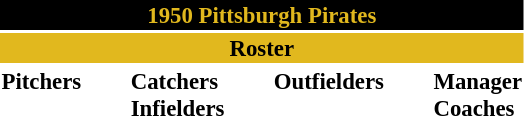<table class="toccolours" style="font-size: 95%;">
<tr>
<th colspan="10" style="background-color: black; color: #e1b81e; text-align: center;">1950 Pittsburgh Pirates</th>
</tr>
<tr>
<td colspan="10" style="background-color: #e1b81e; color: black; text-align: center;"><strong>Roster</strong></td>
</tr>
<tr>
<td valign="top"><strong>Pitchers</strong><br>















</td>
<td width="25px"></td>
<td valign="top"><strong>Catchers</strong><br>



<strong>Infielders</strong>












</td>
<td width="25px"></td>
<td valign="top"><strong>Outfielders</strong><br>




</td>
<td width="25px"></td>
<td valign="top"><strong>Manager</strong><br>
<strong>Coaches</strong>




</td>
</tr>
</table>
